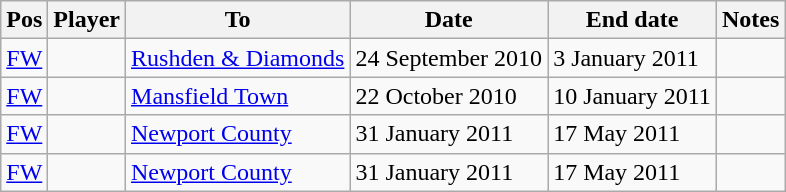<table class="wikitable">
<tr>
<th>Pos</th>
<th>Player</th>
<th>To</th>
<th>Date</th>
<th>End date</th>
<th>Notes</th>
</tr>
<tr --->
<td><a href='#'>FW</a></td>
<td></td>
<td><a href='#'>Rushden & Diamonds</a></td>
<td>24 September 2010</td>
<td>3 January 2011</td>
<td></td>
</tr>
<tr --->
<td><a href='#'>FW</a></td>
<td></td>
<td><a href='#'>Mansfield Town</a></td>
<td>22 October 2010</td>
<td>10 January 2011</td>
<td></td>
</tr>
<tr --->
<td><a href='#'>FW</a></td>
<td></td>
<td><a href='#'>Newport County</a></td>
<td>31 January 2011</td>
<td>17 May 2011</td>
<td></td>
</tr>
<tr --->
<td><a href='#'>FW</a></td>
<td></td>
<td><a href='#'>Newport County</a></td>
<td>31 January 2011</td>
<td>17 May 2011</td>
<td></td>
</tr>
</table>
